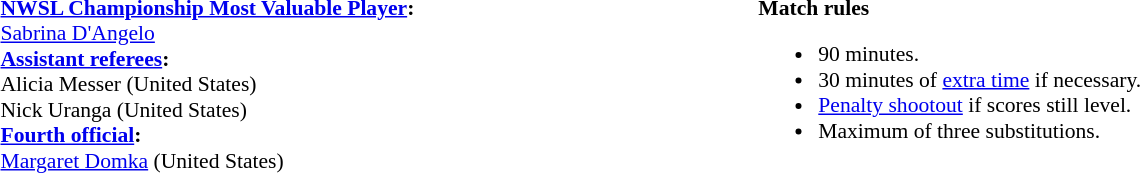<table width=100% style="font-size:90%">
<tr>
<td><br><strong><a href='#'>NWSL Championship Most Valuable Player</a>:</strong>
<br> <a href='#'>Sabrina D'Angelo</a><br><strong><a href='#'>Assistant referees</a>:</strong>
<br>Alicia Messer (United States)
<br>Nick Uranga (United States)
<br><strong><a href='#'>Fourth official</a>:</strong>
<br><a href='#'>Margaret Domka</a> (United States)</td>
<td style="width:60%; vertical-align:top;"><br><strong>Match rules</strong><ul><li>90 minutes.</li><li>30 minutes of <a href='#'>extra time</a> if necessary.</li><li><a href='#'>Penalty shootout</a> if scores still level.</li><li>Maximum of three substitutions.</li></ul></td>
</tr>
</table>
